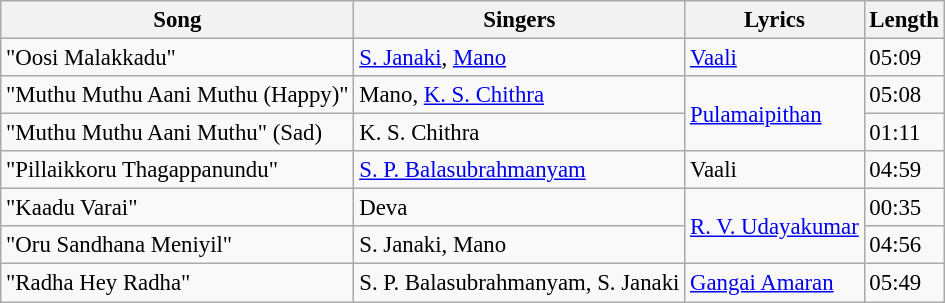<table class="wikitable" style="font-size:95%;">
<tr>
<th>Song</th>
<th>Singers</th>
<th>Lyrics</th>
<th>Length</th>
</tr>
<tr>
<td>"Oosi Malakkadu"</td>
<td><a href='#'>S. Janaki</a>, <a href='#'>Mano</a></td>
<td><a href='#'>Vaali</a></td>
<td>05:09</td>
</tr>
<tr>
<td>"Muthu Muthu Aani Muthu (Happy)"</td>
<td>Mano, <a href='#'>K. S. Chithra</a></td>
<td rowspan=2><a href='#'>Pulamaipithan</a></td>
<td>05:08</td>
</tr>
<tr>
<td>"Muthu Muthu Aani Muthu" (Sad)</td>
<td>K. S. Chithra</td>
<td>01:11</td>
</tr>
<tr>
<td>"Pillaikkoru Thagappanundu"</td>
<td><a href='#'>S. P. Balasubrahmanyam</a></td>
<td>Vaali</td>
<td>04:59</td>
</tr>
<tr>
<td>"Kaadu Varai"</td>
<td>Deva</td>
<td rowspan=2><a href='#'>R. V. Udayakumar</a></td>
<td>00:35</td>
</tr>
<tr>
<td>"Oru Sandhana Meniyil"</td>
<td>S. Janaki, Mano</td>
<td>04:56</td>
</tr>
<tr>
<td>"Radha Hey Radha"</td>
<td>S. P. Balasubrahmanyam, S. Janaki</td>
<td><a href='#'>Gangai Amaran</a></td>
<td>05:49</td>
</tr>
</table>
